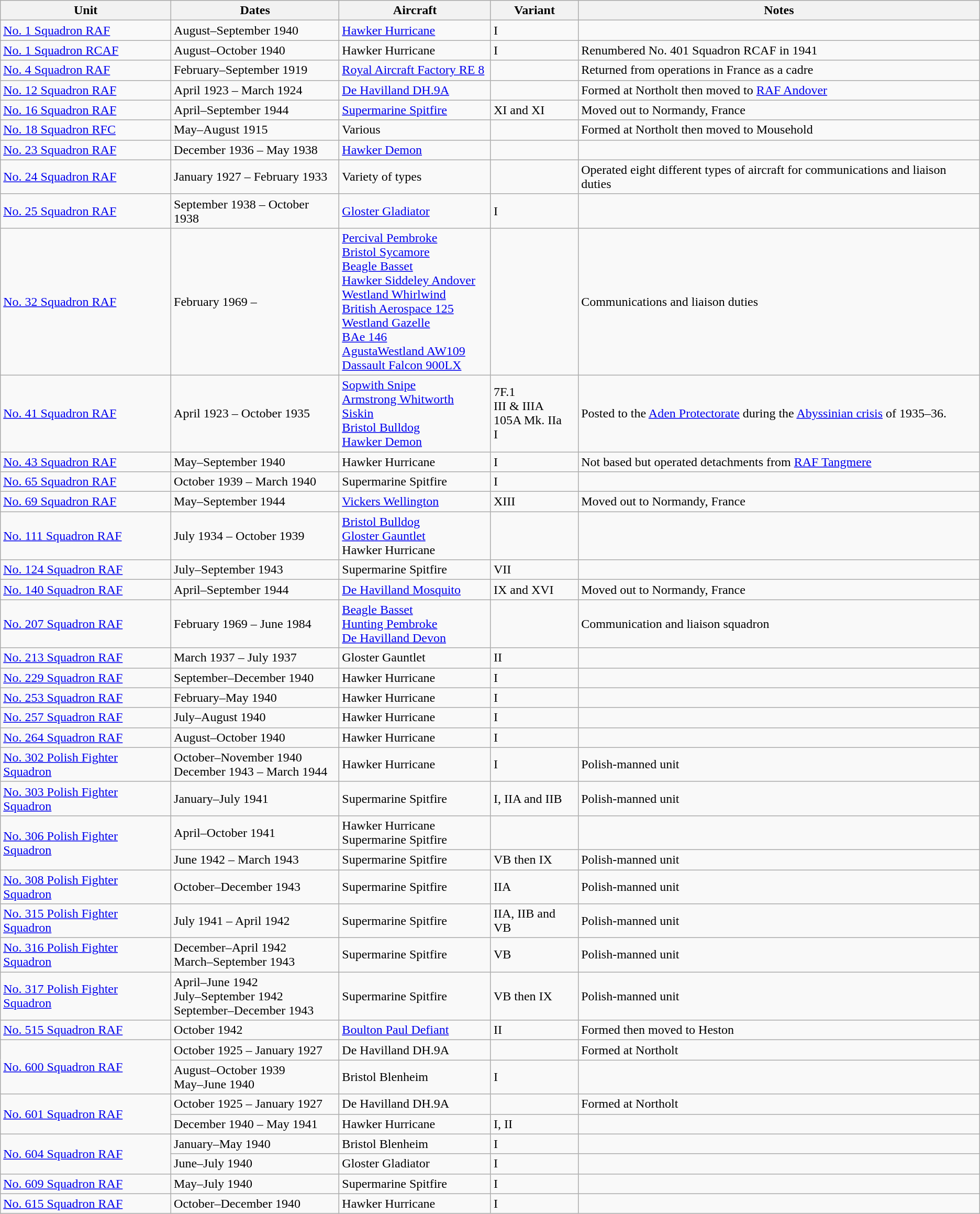<table class="wikitable">
<tr>
<th>Unit</th>
<th>Dates</th>
<th>Aircraft</th>
<th>Variant</th>
<th>Notes</th>
</tr>
<tr>
<td><a href='#'>No. 1 Squadron RAF</a></td>
<td>August–September 1940</td>
<td><a href='#'>Hawker Hurricane</a></td>
<td>I</td>
<td></td>
</tr>
<tr>
<td><a href='#'>No. 1 Squadron RCAF</a></td>
<td>August–October 1940</td>
<td>Hawker Hurricane</td>
<td>I</td>
<td>Renumbered No. 401 Squadron RCAF in 1941</td>
</tr>
<tr>
<td><a href='#'>No. 4 Squadron RAF</a></td>
<td>February–September 1919</td>
<td><a href='#'>Royal Aircraft Factory RE 8</a></td>
<td></td>
<td>Returned from operations in France as a cadre</td>
</tr>
<tr>
<td><a href='#'>No. 12 Squadron RAF</a></td>
<td>April 1923 – March 1924</td>
<td><a href='#'>De Havilland DH.9A</a></td>
<td></td>
<td>Formed at Northolt then moved to <a href='#'>RAF Andover</a></td>
</tr>
<tr>
<td><a href='#'>No. 16 Squadron RAF</a></td>
<td>April–September 1944</td>
<td><a href='#'>Supermarine Spitfire</a></td>
<td>XI and XI</td>
<td>Moved out to Normandy, France</td>
</tr>
<tr>
<td><a href='#'>No. 18 Squadron RFC</a></td>
<td>May–August 1915</td>
<td>Various</td>
<td></td>
<td>Formed at Northolt then moved to Mousehold</td>
</tr>
<tr>
<td><a href='#'>No. 23 Squadron RAF</a></td>
<td>December 1936 – May 1938</td>
<td><a href='#'>Hawker Demon</a></td>
<td></td>
<td></td>
</tr>
<tr>
<td><a href='#'>No. 24 Squadron RAF</a></td>
<td>January 1927 – February 1933</td>
<td>Variety of types</td>
<td></td>
<td>Operated eight different types of aircraft for communications and liaison duties</td>
</tr>
<tr>
<td><a href='#'>No. 25 Squadron RAF</a></td>
<td>September 1938 – October 1938</td>
<td><a href='#'>Gloster Gladiator</a></td>
<td>I</td>
<td></td>
</tr>
<tr>
<td><a href='#'>No. 32 Squadron RAF</a></td>
<td>February 1969 –</td>
<td><a href='#'>Percival Pembroke</a><br><a href='#'>Bristol Sycamore</a><br><a href='#'>Beagle Basset</a><br><a href='#'>Hawker Siddeley Andover</a><br><a href='#'>Westland Whirlwind</a><br><a href='#'>British Aerospace 125</a><br><a href='#'>Westland Gazelle</a><br><a href='#'>BAe 146</a><br><a href='#'>AgustaWestland AW109</a><br><a href='#'>Dassault Falcon 900LX</a></td>
<td></td>
<td>Communications and liaison duties</td>
</tr>
<tr>
<td><a href='#'>No. 41 Squadron RAF</a></td>
<td>April 1923 – October 1935</td>
<td><a href='#'>Sopwith Snipe</a><br><a href='#'>Armstrong Whitworth Siskin</a><br><a href='#'>Bristol Bulldog</a><br><a href='#'>Hawker Demon</a></td>
<td>7F.1<br>III & IIIA<br>105A Mk. IIa<br>I</td>
<td>Posted to the <a href='#'>Aden Protectorate</a> during the <a href='#'>Abyssinian crisis</a> of 1935–36.</td>
</tr>
<tr>
<td><a href='#'>No. 43 Squadron RAF</a></td>
<td>May–September 1940</td>
<td>Hawker Hurricane</td>
<td>I</td>
<td>Not based but operated detachments from <a href='#'>RAF Tangmere</a></td>
</tr>
<tr>
<td><a href='#'>No. 65 Squadron RAF</a></td>
<td>October 1939 – March 1940</td>
<td>Supermarine Spitfire</td>
<td>I</td>
<td></td>
</tr>
<tr>
<td><a href='#'>No. 69 Squadron RAF</a></td>
<td>May–September 1944</td>
<td><a href='#'>Vickers Wellington</a></td>
<td>XIII</td>
<td>Moved out to Normandy, France</td>
</tr>
<tr>
<td><a href='#'>No. 111 Squadron RAF</a></td>
<td>July 1934 – October 1939</td>
<td><a href='#'>Bristol Bulldog</a><br><a href='#'>Gloster Gauntlet</a><br>Hawker Hurricane</td>
<td></td>
<td></td>
</tr>
<tr>
<td><a href='#'>No. 124 Squadron RAF</a></td>
<td>July–September 1943</td>
<td>Supermarine Spitfire</td>
<td>VII</td>
<td></td>
</tr>
<tr>
<td><a href='#'>No. 140 Squadron RAF</a></td>
<td>April–September 1944</td>
<td><a href='#'>De Havilland Mosquito</a></td>
<td>IX and XVI</td>
<td>Moved out to Normandy, France</td>
</tr>
<tr>
<td><a href='#'>No. 207 Squadron RAF</a></td>
<td>February 1969 – June 1984</td>
<td><a href='#'>Beagle Basset</a><br><a href='#'>Hunting Pembroke</a><br><a href='#'>De Havilland Devon</a></td>
<td></td>
<td>Communication and liaison squadron</td>
</tr>
<tr>
<td><a href='#'>No. 213 Squadron RAF</a></td>
<td>March 1937 – July 1937</td>
<td>Gloster Gauntlet</td>
<td>II</td>
<td></td>
</tr>
<tr>
<td><a href='#'>No. 229 Squadron RAF</a></td>
<td>September–December 1940</td>
<td>Hawker Hurricane</td>
<td>I</td>
<td></td>
</tr>
<tr>
<td><a href='#'>No. 253 Squadron RAF</a></td>
<td>February–May 1940</td>
<td>Hawker Hurricane</td>
<td>I</td>
<td></td>
</tr>
<tr>
<td><a href='#'>No. 257 Squadron RAF</a></td>
<td>July–August 1940</td>
<td>Hawker Hurricane</td>
<td>I</td>
<td></td>
</tr>
<tr>
<td><a href='#'>No. 264 Squadron RAF</a></td>
<td>August–October 1940</td>
<td>Hawker Hurricane</td>
<td>I</td>
<td></td>
</tr>
<tr>
<td><a href='#'>No. 302 Polish Fighter Squadron</a></td>
<td>October–November 1940<br>December 1943 – March 1944</td>
<td>Hawker Hurricane</td>
<td>I</td>
<td>Polish-manned unit</td>
</tr>
<tr>
<td><a href='#'>No. 303 Polish Fighter Squadron</a></td>
<td>January–July 1941</td>
<td>Supermarine Spitfire</td>
<td>I, IIA and IIB</td>
<td>Polish-manned unit</td>
</tr>
<tr>
<td rowspan=2><a href='#'>No. 306 Polish Fighter Squadron</a></td>
<td>April–October 1941</td>
<td>Hawker Hurricane<br>Supermarine Spitfire</td>
<td></td>
<td></td>
</tr>
<tr>
<td>June 1942 – March 1943</td>
<td>Supermarine Spitfire</td>
<td>VB then IX</td>
<td>Polish-manned unit</td>
</tr>
<tr>
<td><a href='#'>No. 308 Polish Fighter Squadron</a></td>
<td>October–December 1943</td>
<td>Supermarine Spitfire</td>
<td>IIA</td>
<td>Polish-manned unit</td>
</tr>
<tr>
<td><a href='#'>No. 315 Polish Fighter Squadron</a></td>
<td>July 1941 – April 1942</td>
<td>Supermarine Spitfire</td>
<td>IIA, IIB and VB</td>
<td>Polish-manned unit</td>
</tr>
<tr>
<td><a href='#'>No. 316 Polish Fighter Squadron</a></td>
<td>December–April 1942<br>March–September 1943</td>
<td>Supermarine Spitfire</td>
<td>VB</td>
<td>Polish-manned unit</td>
</tr>
<tr>
<td><a href='#'>No. 317 Polish Fighter Squadron</a></td>
<td>April–June 1942<br>July–September 1942<br>September–December 1943</td>
<td>Supermarine Spitfire</td>
<td>VB then IX</td>
<td>Polish-manned unit</td>
</tr>
<tr>
<td><a href='#'>No. 515 Squadron RAF</a></td>
<td>October 1942</td>
<td><a href='#'>Boulton Paul Defiant</a></td>
<td>II</td>
<td>Formed then moved to Heston</td>
</tr>
<tr>
<td rowspan=2><a href='#'>No. 600 Squadron RAF</a></td>
<td>October 1925 – January 1927</td>
<td>De Havilland DH.9A</td>
<td></td>
<td>Formed at Northolt</td>
</tr>
<tr>
<td>August–October 1939<br>May–June 1940</td>
<td>Bristol Blenheim</td>
<td>I</td>
<td></td>
</tr>
<tr>
<td rowspan=2><a href='#'>No. 601 Squadron RAF</a></td>
<td>October 1925 – January 1927</td>
<td>De Havilland DH.9A</td>
<td></td>
<td>Formed at Northolt</td>
</tr>
<tr>
<td>December 1940 – May 1941</td>
<td>Hawker Hurricane</td>
<td>I, II</td>
<td></td>
</tr>
<tr>
<td rowspan=2><a href='#'>No. 604 Squadron RAF</a></td>
<td>January–May 1940</td>
<td>Bristol Blenheim</td>
<td>I</td>
<td></td>
</tr>
<tr>
<td>June–July 1940</td>
<td>Gloster Gladiator</td>
<td>I</td>
<td></td>
</tr>
<tr>
<td><a href='#'>No. 609 Squadron RAF</a></td>
<td>May–July 1940</td>
<td>Supermarine Spitfire</td>
<td>I</td>
<td></td>
</tr>
<tr>
<td><a href='#'>No. 615 Squadron RAF</a></td>
<td>October–December 1940</td>
<td>Hawker Hurricane</td>
<td>I</td>
<td></td>
</tr>
</table>
